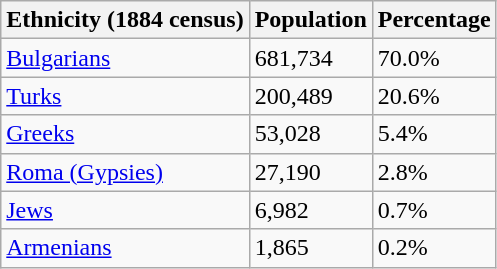<table class="wikitable sortable">
<tr>
<th>Ethnicity (1884 census)</th>
<th>Population</th>
<th>Percentage</th>
</tr>
<tr>
<td><a href='#'>Bulgarians</a></td>
<td>681,734</td>
<td>70.0%</td>
</tr>
<tr>
<td><a href='#'>Turks</a></td>
<td>200,489</td>
<td>20.6%</td>
</tr>
<tr>
<td><a href='#'>Greeks</a></td>
<td>53,028</td>
<td>5.4%</td>
</tr>
<tr>
<td><a href='#'>Roma (Gypsies)</a></td>
<td>27,190</td>
<td>2.8%</td>
</tr>
<tr>
<td><a href='#'>Jews</a></td>
<td>6,982</td>
<td>0.7%</td>
</tr>
<tr>
<td><a href='#'>Armenians</a></td>
<td>1,865</td>
<td>0.2%</td>
</tr>
</table>
